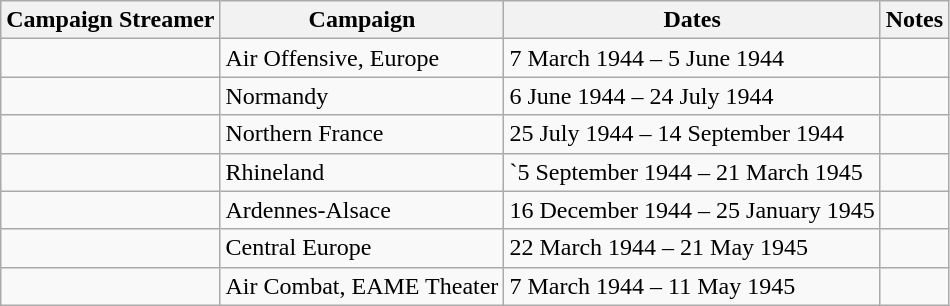<table class="wikitable">
<tr>
<th>Campaign Streamer</th>
<th>Campaign</th>
<th>Dates</th>
<th>Notes</th>
</tr>
<tr>
<td></td>
<td>Air Offensive, Europe</td>
<td>7 March 1944 – 5 June 1944</td>
<td></td>
</tr>
<tr>
<td></td>
<td>Normandy</td>
<td>6 June 1944 – 24 July 1944</td>
<td></td>
</tr>
<tr>
<td></td>
<td>Northern France</td>
<td>25 July 1944 – 14 September 1944</td>
<td></td>
</tr>
<tr>
<td></td>
<td>Rhineland</td>
<td>`5 September 1944 – 21 March 1945</td>
<td></td>
</tr>
<tr>
<td></td>
<td>Ardennes-Alsace</td>
<td>16 December 1944 – 25 January 1945</td>
<td></td>
</tr>
<tr>
<td></td>
<td>Central Europe</td>
<td>22 March 1944 – 21 May 1945</td>
<td></td>
</tr>
<tr>
<td></td>
<td>Air Combat, EAME Theater</td>
<td>7 March 1944 – 11 May 1945</td>
<td></td>
</tr>
</table>
